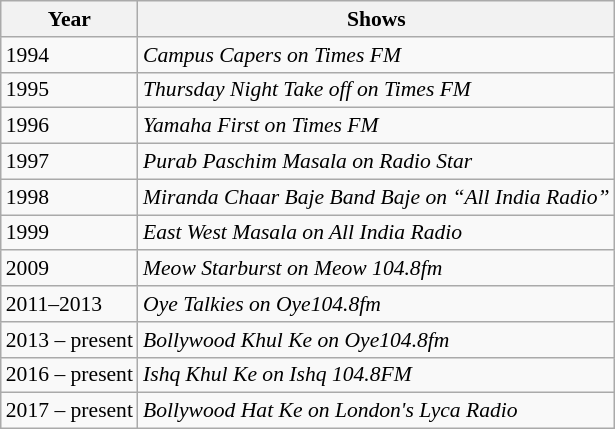<table class="wikitable" style="font-size: 90%;">
<tr>
<th>Year</th>
<th>Shows</th>
</tr>
<tr>
<td>1994</td>
<td><em>Campus Capers on Times FM</em></td>
</tr>
<tr>
<td>1995</td>
<td><em>Thursday Night Take off on Times FM</em></td>
</tr>
<tr>
<td>1996</td>
<td><em>Yamaha First on Times FM</em></td>
</tr>
<tr>
<td>1997</td>
<td><em>Purab Paschim Masala on Radio Star</em></td>
</tr>
<tr>
<td>1998</td>
<td><em>Miranda Chaar Baje Band Baje on “All India Radio”</em></td>
</tr>
<tr>
<td>1999</td>
<td><em>East West Masala on All India Radio</em></td>
</tr>
<tr>
<td>2009</td>
<td><em>Meow Starburst on Meow 104.8fm</em></td>
</tr>
<tr>
<td>2011–2013</td>
<td><em>Oye Talkies on Oye104.8fm</em></td>
</tr>
<tr>
<td>2013 – present</td>
<td><em>Bollywood Khul Ke on Oye104.8fm</em></td>
</tr>
<tr>
<td>2016 – present</td>
<td><em>Ishq Khul Ke on Ishq 104.8FM</em></td>
</tr>
<tr>
<td>2017 – present</td>
<td><em>Bollywood Hat Ke on London's Lyca Radio</em></td>
</tr>
</table>
